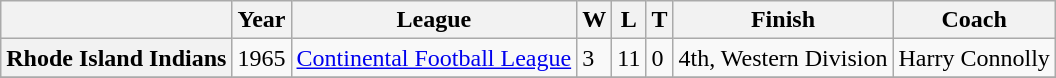<table class="wikitable">
<tr>
<th></th>
<th>Year</th>
<th>League</th>
<th>W</th>
<th>L</th>
<th>T</th>
<th>Finish</th>
<th>Coach</th>
</tr>
<tr>
<th>Rhode Island Indians</th>
<td>1965</td>
<td><a href='#'>Continental Football League</a></td>
<td>3</td>
<td>11</td>
<td>0</td>
<td>4th, Western Division</td>
<td>Harry Connolly</td>
</tr>
<tr>
</tr>
</table>
